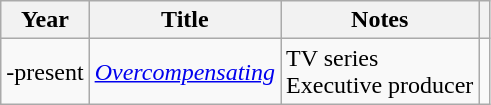<table class="wikitable plainrowheaders">
<tr>
<th scope="col">Year</th>
<th scope="col">Title</th>
<th scope="col" class="unsortable">Notes</th>
<th scope="col" class="unsortable"></th>
</tr>
<tr>
<td>-present</td>
<td><em><a href='#'>Overcompensating</a></em></td>
<td>TV series<br>Executive producer</td>
<td></td>
</tr>
</table>
